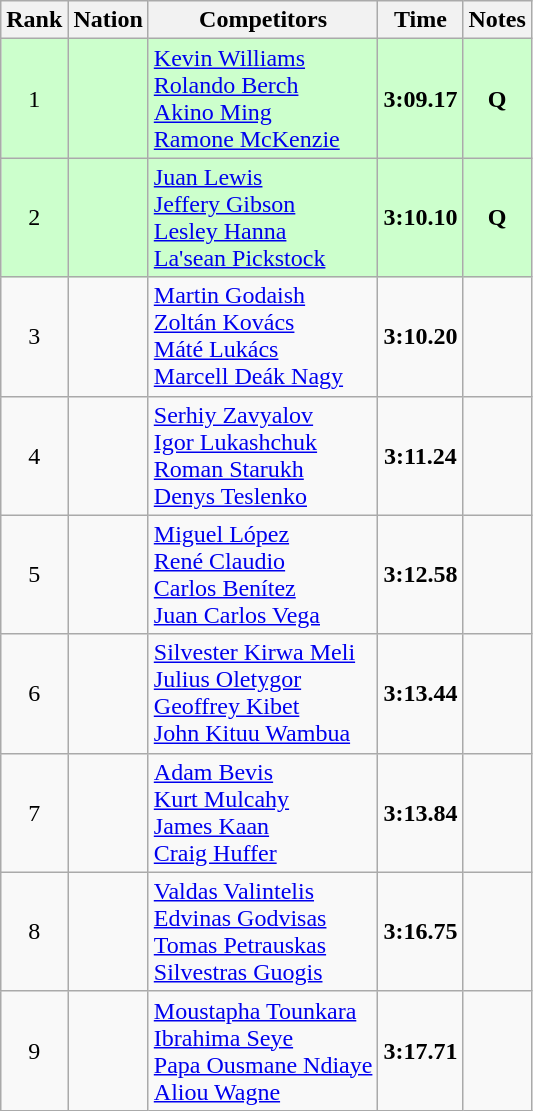<table class="wikitable sortable" style="text-align:center">
<tr>
<th>Rank</th>
<th>Nation</th>
<th>Competitors</th>
<th>Time</th>
<th>Notes</th>
</tr>
<tr bgcolor=ccffcc>
<td>1</td>
<td align=left></td>
<td align=left><a href='#'>Kevin Williams</a><br><a href='#'>Rolando Berch</a><br><a href='#'>Akino Ming</a><br><a href='#'>Ramone McKenzie</a></td>
<td><strong>3:09.17</strong></td>
<td><strong>Q</strong></td>
</tr>
<tr bgcolor=ccffcc>
<td>2</td>
<td align=left></td>
<td align=left><a href='#'>Juan Lewis</a><br><a href='#'>Jeffery Gibson</a><br><a href='#'>Lesley Hanna</a><br><a href='#'>La'sean Pickstock</a></td>
<td><strong>3:10.10</strong></td>
<td><strong>Q</strong></td>
</tr>
<tr>
<td>3</td>
<td align=left></td>
<td align=left><a href='#'>Martin Godaish</a><br><a href='#'>Zoltán Kovács</a><br><a href='#'>Máté Lukács</a><br><a href='#'>Marcell Deák Nagy</a></td>
<td><strong>3:10.20</strong></td>
<td></td>
</tr>
<tr>
<td>4</td>
<td align=left></td>
<td align=left><a href='#'>Serhiy Zavyalov</a><br><a href='#'>Igor Lukashchuk</a><br><a href='#'>Roman Starukh</a><br><a href='#'>Denys Teslenko</a></td>
<td><strong>3:11.24</strong></td>
<td></td>
</tr>
<tr>
<td>5</td>
<td align=left></td>
<td align=left><a href='#'>Miguel López</a><br><a href='#'>René Claudio</a><br><a href='#'>Carlos Benítez</a><br><a href='#'>Juan Carlos Vega</a></td>
<td><strong>3:12.58</strong></td>
<td></td>
</tr>
<tr>
<td>6</td>
<td align=left></td>
<td align=left><a href='#'>Silvester Kirwa Meli</a><br><a href='#'>Julius Oletygor</a><br><a href='#'>Geoffrey Kibet</a><br><a href='#'>John Kituu Wambua</a></td>
<td><strong>3:13.44</strong></td>
<td></td>
</tr>
<tr>
<td>7</td>
<td align=left></td>
<td align=left><a href='#'>Adam Bevis</a><br><a href='#'>Kurt Mulcahy</a><br><a href='#'>James Kaan</a><br><a href='#'>Craig Huffer</a></td>
<td><strong>3:13.84</strong></td>
<td></td>
</tr>
<tr>
<td>8</td>
<td align=left></td>
<td align=left><a href='#'>Valdas Valintelis</a><br><a href='#'>Edvinas Godvisas</a><br><a href='#'>Tomas Petrauskas</a><br><a href='#'>Silvestras Guogis</a></td>
<td><strong>3:16.75</strong></td>
<td></td>
</tr>
<tr>
<td>9</td>
<td align=left></td>
<td align=left><a href='#'>Moustapha Tounkara</a><br><a href='#'>Ibrahima Seye</a><br><a href='#'>Papa Ousmane Ndiaye</a><br><a href='#'>Aliou Wagne</a></td>
<td><strong>3:17.71</strong></td>
<td></td>
</tr>
</table>
